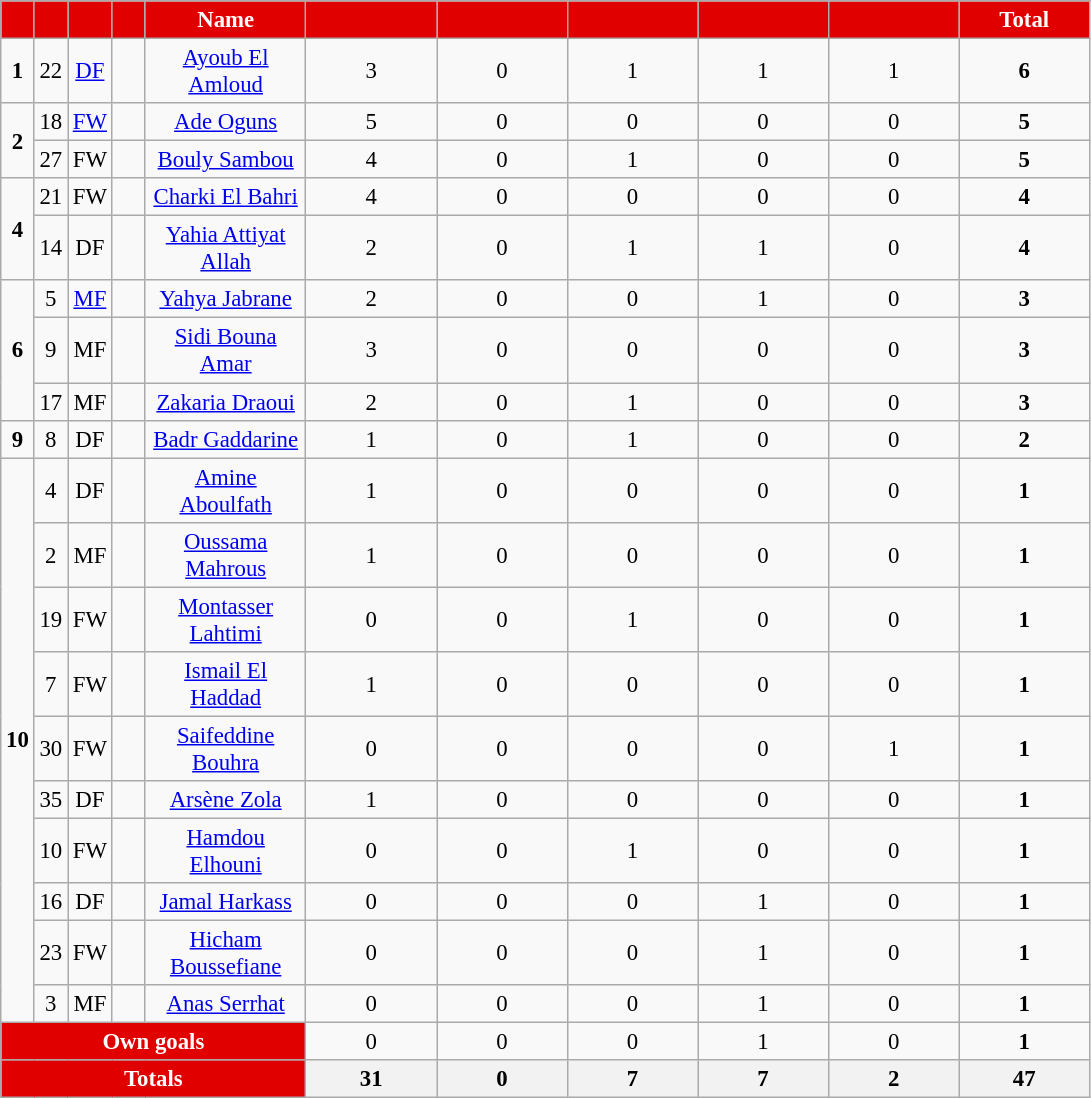<table class="wikitable sortable" style="font-size: 95%; text-align: center;">
<tr>
<th data-darkreader-inline-color="" data-darkreader-inline-bgcolor="" data-darkreader-inline-bgimage="" width="15" style="background:#E00000; color:#FFFFFF"></th>
<th data-darkreader-inline-color="" data-darkreader-inline-bgcolor="" data-darkreader-inline-bgimage="" width="15" style="background:#E00000; color:#FFFFFF"></th>
<th data-darkreader-inline-color="" data-darkreader-inline-bgcolor="" data-darkreader-inline-bgimage="" width="15" style="background:#E00000; color:#FFFFFF"></th>
<th data-darkreader-inline-color="" data-darkreader-inline-bgcolor="" data-darkreader-inline-bgimage="" width="15" style="background:#E00000; color:#FFFFFF"></th>
<th data-darkreader-inline-color="" data-darkreader-inline-bgcolor="" data-darkreader-inline-bgimage="" width="100" style="background:#E00000; color:#FFFFFF">Name</th>
<th data-darkreader-inline-color="" data-darkreader-inline-bgcolor="" data-darkreader-inline-bgimage="" width="80" style="background:#E00000; color:#FFFFFF"></th>
<th data-darkreader-inline-color="" data-darkreader-inline-bgcolor="" data-darkreader-inline-bgimage="" width="80" style="background:#E00000; color:#FFFFFF"></th>
<th data-darkreader-inline-color="" data-darkreader-inline-bgcolor="" data-darkreader-inline-bgimage="" width="80" style="background:#E00000; color:#FFFFFF"></th>
<th data-darkreader-inline-color="" data-darkreader-inline-bgcolor="" data-darkreader-inline-bgimage="" width="80" style="background:#E00000; color:#FFFFFF"></th>
<th data-darkreader-inline-color="" data-darkreader-inline-bgcolor="" data-darkreader-inline-bgimage="" width="80" style="background:#E00000; color:#FFFFFF"></th>
<th data-darkreader-inline-color="" data-darkreader-inline-bgcolor="" data-darkreader-inline-bgimage="" width="80" style="background:#E00000; color:#FFFFFF">Total</th>
</tr>
<tr>
<td><strong>1</strong></td>
<td>22</td>
<td><a href='#'>DF</a></td>
<td></td>
<td><a href='#'>Ayoub El Amloud</a></td>
<td>3</td>
<td>0</td>
<td>1</td>
<td>1</td>
<td>1</td>
<td><strong>6</strong></td>
</tr>
<tr>
<td rowspan="2"><strong>2</strong></td>
<td>18</td>
<td><a href='#'>FW</a></td>
<td></td>
<td><a href='#'>Ade Oguns</a></td>
<td>5</td>
<td>0</td>
<td>0</td>
<td>0</td>
<td>0</td>
<td><strong>5</strong></td>
</tr>
<tr>
<td>27</td>
<td>FW</td>
<td></td>
<td><a href='#'>Bouly Sambou</a></td>
<td>4</td>
<td>0</td>
<td>1</td>
<td>0</td>
<td>0</td>
<td><strong>5</strong></td>
</tr>
<tr>
<td rowspan="2"><strong>4</strong></td>
<td>21</td>
<td>FW</td>
<td></td>
<td><a href='#'>Charki El Bahri</a></td>
<td>4</td>
<td>0</td>
<td>0</td>
<td>0</td>
<td>0</td>
<td><strong>4</strong></td>
</tr>
<tr>
<td>14</td>
<td>DF</td>
<td></td>
<td><a href='#'>Yahia Attiyat Allah</a></td>
<td>2</td>
<td>0</td>
<td>1</td>
<td>1</td>
<td>0</td>
<td><strong>4</strong></td>
</tr>
<tr>
<td rowspan="3"><strong>6</strong></td>
<td>5</td>
<td><a href='#'>MF</a></td>
<td></td>
<td><a href='#'>Yahya Jabrane</a></td>
<td>2</td>
<td>0</td>
<td>0</td>
<td>1</td>
<td>0</td>
<td><strong>3</strong></td>
</tr>
<tr>
<td>9</td>
<td>MF</td>
<td></td>
<td><a href='#'>Sidi Bouna Amar</a></td>
<td>3</td>
<td>0</td>
<td>0</td>
<td>0</td>
<td>0</td>
<td><strong>3</strong></td>
</tr>
<tr>
<td>17</td>
<td>MF</td>
<td></td>
<td><a href='#'>Zakaria Draoui</a></td>
<td>2</td>
<td>0</td>
<td>1</td>
<td>0</td>
<td>0</td>
<td><strong>3</strong></td>
</tr>
<tr>
<td><strong>9</strong></td>
<td>8</td>
<td>DF</td>
<td></td>
<td><a href='#'>Badr Gaddarine</a></td>
<td>1</td>
<td>0</td>
<td>1</td>
<td>0</td>
<td>0</td>
<td><strong>2</strong></td>
</tr>
<tr>
<td rowspan="10"><strong>10</strong></td>
<td>4</td>
<td>DF</td>
<td></td>
<td><a href='#'>Amine Aboulfath</a></td>
<td>1</td>
<td>0</td>
<td>0</td>
<td>0</td>
<td>0</td>
<td><strong>1</strong></td>
</tr>
<tr>
<td>2</td>
<td>MF</td>
<td></td>
<td><a href='#'>Oussama Mahrous</a></td>
<td>1</td>
<td>0</td>
<td>0</td>
<td>0</td>
<td>0</td>
<td><strong>1</strong></td>
</tr>
<tr>
<td>19</td>
<td>FW</td>
<td></td>
<td><a href='#'>Montasser Lahtimi</a></td>
<td>0</td>
<td>0</td>
<td>1</td>
<td>0</td>
<td>0</td>
<td><strong>1</strong></td>
</tr>
<tr>
<td>7</td>
<td>FW</td>
<td></td>
<td><a href='#'>Ismail El Haddad</a></td>
<td>1</td>
<td>0</td>
<td>0</td>
<td>0</td>
<td>0</td>
<td><strong>1</strong></td>
</tr>
<tr>
<td>30</td>
<td>FW</td>
<td></td>
<td><a href='#'>Saifeddine Bouhra</a></td>
<td>0</td>
<td>0</td>
<td>0</td>
<td>0</td>
<td>1</td>
<td><strong>1</strong></td>
</tr>
<tr>
<td>35</td>
<td>DF</td>
<td></td>
<td><a href='#'>Arsène Zola</a></td>
<td>1</td>
<td>0</td>
<td>0</td>
<td>0</td>
<td>0</td>
<td><strong>1</strong></td>
</tr>
<tr>
<td>10</td>
<td>FW</td>
<td></td>
<td><a href='#'>Hamdou Elhouni</a></td>
<td>0</td>
<td>0</td>
<td>1</td>
<td>0</td>
<td>0</td>
<td><strong>1</strong></td>
</tr>
<tr>
<td>16</td>
<td>DF</td>
<td></td>
<td><a href='#'>Jamal Harkass</a></td>
<td>0</td>
<td>0</td>
<td>0</td>
<td>1</td>
<td>0</td>
<td><strong>1</strong></td>
</tr>
<tr>
<td>23</td>
<td>FW</td>
<td></td>
<td><a href='#'>Hicham Boussefiane</a></td>
<td>0</td>
<td>0</td>
<td>0</td>
<td>1</td>
<td>0</td>
<td><strong>1</strong></td>
</tr>
<tr>
<td>3</td>
<td>MF</td>
<td></td>
<td><a href='#'>Anas Serrhat</a></td>
<td>0</td>
<td>0</td>
<td>0</td>
<td>1</td>
<td>0</td>
<td><strong>1</strong></td>
</tr>
<tr>
<td colspan="5" data-darkreader-inline-color="" data-darkreader-inline-bgcolor="" data-darkreader-inline-bgimage="" style="background:#E00000; color:#FFFFFF; colspan=5"><strong>Own goals</strong></td>
<td>0</td>
<td>0</td>
<td>0</td>
<td>1</td>
<td>0</td>
<td><strong>1</strong></td>
</tr>
<tr>
<th colspan="5" data-darkreader-inline-color="" data-darkreader-inline-bgcolor="" data-darkreader-inline-bgimage="" style="background:#E00000; color:#FFFFFF; colspan=5">Totals</th>
<th>31</th>
<th>0</th>
<th>7</th>
<th>7</th>
<th>2</th>
<th>47</th>
</tr>
</table>
